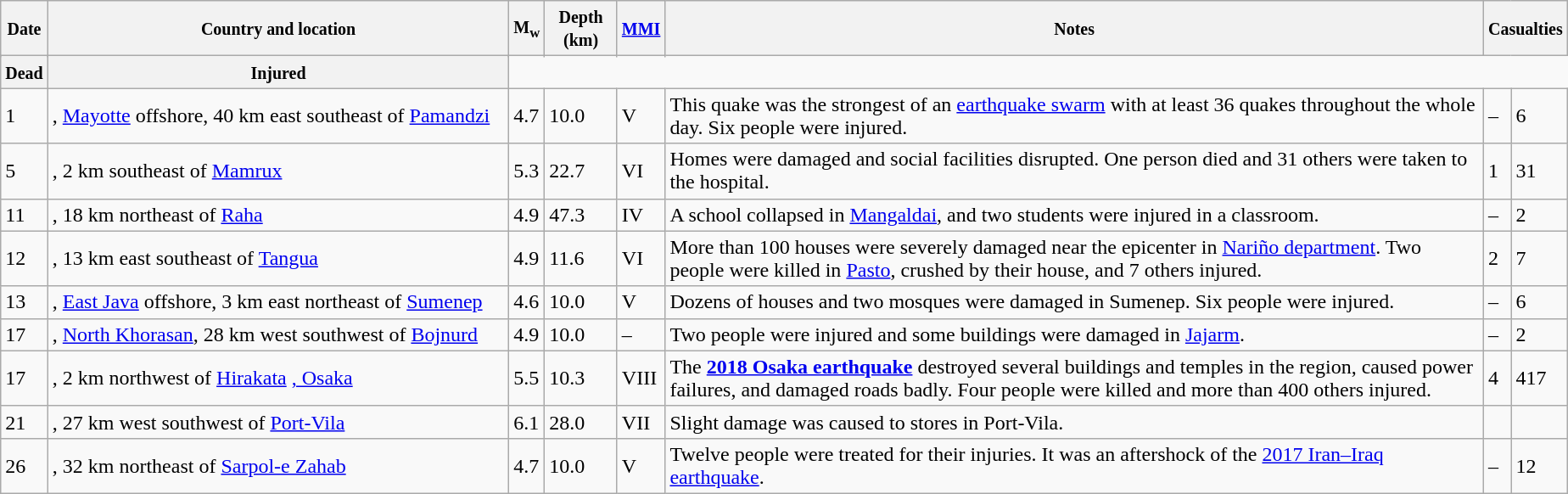<table class="wikitable sortable sort-under" style="border:1px black; margin-left:1em;">
<tr>
<th rowspan="2"><small>Date</small></th>
<th rowspan="2" style="width: 355px"><small>Country and location</small></th>
<th rowspan="2"><small>M<sub>w</sub></small></th>
<th rowspan="2"><small>Depth (km)</small></th>
<th rowspan="2"><small><a href='#'>MMI</a></small></th>
<th rowspan="2" class="unsortable"><small>Notes</small></th>
<th colspan="2"><small>Casualties</small></th>
</tr>
<tr>
</tr>
<tr>
<th><small>Dead</small></th>
<th><small>Injured</small></th>
</tr>
<tr>
<td>1</td>
<td>, <a href='#'>Mayotte</a> offshore, 40 km east southeast of <a href='#'>Pamandzi</a></td>
<td>4.7</td>
<td>10.0</td>
<td>V</td>
<td>This quake was the strongest of an <a href='#'>earthquake swarm</a> with at least 36 quakes throughout the whole day. Six people were injured.</td>
<td>–</td>
<td>6</td>
</tr>
<tr>
<td>5</td>
<td>, 2 km southeast of <a href='#'>Mamrux</a></td>
<td>5.3</td>
<td>22.7</td>
<td>VI</td>
<td>Homes were damaged and social facilities disrupted. One person died and 31 others were taken to the hospital.</td>
<td>1</td>
<td>31</td>
</tr>
<tr>
<td>11</td>
<td>, 18 km northeast of <a href='#'>Raha</a></td>
<td>4.9</td>
<td>47.3</td>
<td>IV</td>
<td>A school collapsed in <a href='#'>Mangaldai</a>, and two students were injured in a classroom.</td>
<td>–</td>
<td>2</td>
</tr>
<tr>
<td>12</td>
<td>, 13 km east southeast of <a href='#'>Tangua</a></td>
<td>4.9</td>
<td>11.6</td>
<td>VI</td>
<td>More than 100 houses were severely damaged near the epicenter in <a href='#'>Nariño department</a>. Two people were killed in <a href='#'>Pasto</a>, crushed by their house, and 7 others injured.</td>
<td>2</td>
<td>7</td>
</tr>
<tr>
<td>13</td>
<td>, <a href='#'>East Java</a> offshore, 3 km east northeast of <a href='#'>Sumenep</a></td>
<td>4.6</td>
<td>10.0</td>
<td>V</td>
<td>Dozens of houses and two mosques were damaged in Sumenep. Six people were injured.</td>
<td>–</td>
<td>6</td>
</tr>
<tr>
<td>17</td>
<td>, <a href='#'>North Khorasan</a>, 28 km west southwest of <a href='#'>Bojnurd</a></td>
<td>4.9</td>
<td>10.0</td>
<td>–</td>
<td>Two people were injured and some buildings were damaged in <a href='#'>Jajarm</a>.</td>
<td>–</td>
<td>2</td>
</tr>
<tr>
<td>17</td>
<td>, 2 km northwest of <a href='#'>Hirakata</a> <a href='#'>, Osaka</a></td>
<td>5.5</td>
<td>10.3</td>
<td>VIII</td>
<td>The <strong><a href='#'>2018 Osaka earthquake</a></strong> destroyed several buildings and temples in the region, caused power failures, and damaged roads badly. Four people were killed and more than 400 others injured.</td>
<td>4</td>
<td>417</td>
</tr>
<tr>
<td>21</td>
<td>, 27 km west southwest of <a href='#'>Port-Vila</a></td>
<td>6.1</td>
<td>28.0</td>
<td>VII</td>
<td>Slight damage was caused to stores in Port-Vila.</td>
<td></td>
<td></td>
</tr>
<tr>
<td>26</td>
<td>, 32 km northeast of <a href='#'>Sarpol-e Zahab</a></td>
<td>4.7</td>
<td>10.0</td>
<td>V</td>
<td>Twelve people were treated for their injuries. It was an aftershock of the <a href='#'>2017 Iran–Iraq earthquake</a>.</td>
<td>–</td>
<td>12</td>
</tr>
</table>
